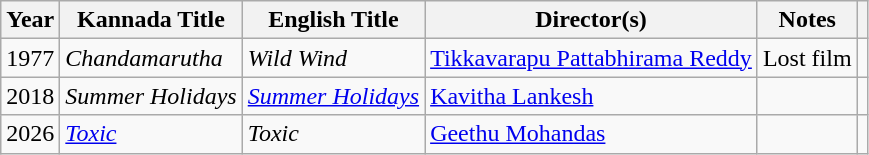<table class="wikitable">
<tr>
<th>Year</th>
<th>Kannada Title</th>
<th>English Title</th>
<th>Director(s)</th>
<th>Notes</th>
<th class="unsortable"></th>
</tr>
<tr>
<td>1977</td>
<td><em>Chandamarutha</em></td>
<td><em>Wild Wind</em></td>
<td><a href='#'>Tikkavarapu Pattabhirama Reddy</a></td>
<td>Lost film</td>
<td style="text-align:center;"></td>
</tr>
<tr>
<td>2018</td>
<td><em>Summer Holidays</em></td>
<td><em><a href='#'>Summer Holidays</a></em></td>
<td><a href='#'>Kavitha Lankesh</a></td>
<td></td>
<td style="text-align:center;"></td>
</tr>
<tr>
<td>2026</td>
<td><a href='#'><em>Toxic</em></a></td>
<td><em>Toxic</em></td>
<td><a href='#'>Geethu Mohandas</a></td>
<td></td>
<td></td>
</tr>
</table>
